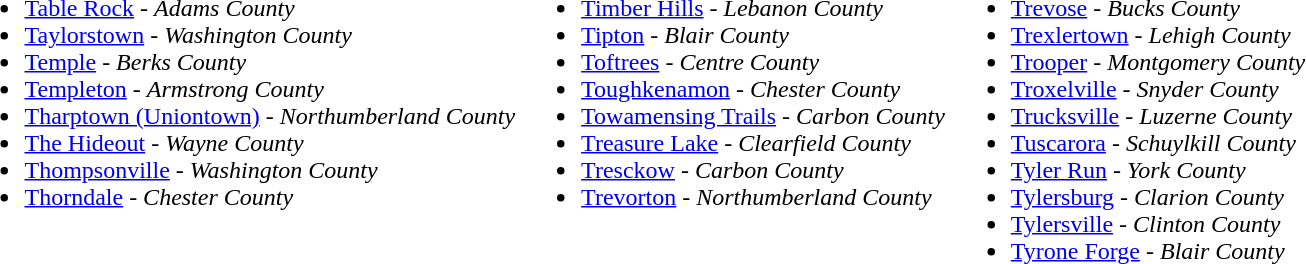<table>
<tr valign=top>
<td><br><ul><li><a href='#'>Table Rock</a> - <em>Adams County</em></li><li><a href='#'>Taylorstown</a> - <em>Washington County</em></li><li><a href='#'>Temple</a> - <em>Berks County</em></li><li><a href='#'>Templeton</a> - <em>Armstrong County</em></li><li><a href='#'>Tharptown (Uniontown)</a> - <em>Northumberland County</em></li><li><a href='#'>The Hideout</a> - <em>Wayne County</em></li><li><a href='#'>Thompsonville</a> - <em>Washington County</em></li><li><a href='#'>Thorndale</a> - <em>Chester County</em></li></ul></td>
<td><br><ul><li><a href='#'>Timber Hills</a> - <em>Lebanon County</em></li><li><a href='#'>Tipton</a> - <em>Blair County</em></li><li><a href='#'>Toftrees</a> - <em>Centre County</em></li><li><a href='#'>Toughkenamon</a> - <em>Chester County</em></li><li><a href='#'>Towamensing Trails</a> - <em>Carbon County</em></li><li><a href='#'>Treasure Lake</a> - <em>Clearfield County</em></li><li><a href='#'>Tresckow</a> - <em>Carbon County</em></li><li><a href='#'>Trevorton</a> - <em>Northumberland County</em></li></ul></td>
<td><br><ul><li><a href='#'>Trevose</a> - <em>Bucks County</em></li><li><a href='#'>Trexlertown</a> - <em>Lehigh County</em></li><li><a href='#'>Trooper</a> - <em>Montgomery County</em></li><li><a href='#'>Troxelville</a> - <em>Snyder County</em></li><li><a href='#'>Trucksville</a> - <em>Luzerne County</em></li><li><a href='#'>Tuscarora</a> - <em>Schuylkill County</em></li><li><a href='#'>Tyler Run</a> - <em>York County</em></li><li><a href='#'>Tylersburg</a> - <em>Clarion County</em></li><li><a href='#'>Tylersville</a> - <em>Clinton County</em></li><li><a href='#'>Tyrone Forge</a> - <em>Blair County</em></li></ul></td>
</tr>
</table>
